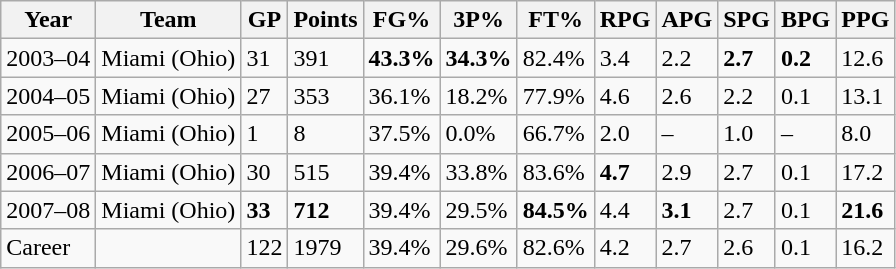<table class="wikitable">
<tr>
<th>Year</th>
<th>Team</th>
<th>GP</th>
<th>Points</th>
<th>FG%</th>
<th>3P%</th>
<th>FT%</th>
<th>RPG</th>
<th>APG</th>
<th>SPG</th>
<th>BPG</th>
<th>PPG</th>
</tr>
<tr>
<td>2003–04</td>
<td>Miami (Ohio)</td>
<td>31</td>
<td>391</td>
<td><strong>43.3%</strong></td>
<td><strong>34.3%</strong></td>
<td>82.4%</td>
<td>3.4</td>
<td>2.2</td>
<td><strong>2.7</strong></td>
<td><strong>0.2</strong></td>
<td>12.6</td>
</tr>
<tr>
<td>2004–05</td>
<td>Miami (Ohio)</td>
<td>27</td>
<td>353</td>
<td>36.1%</td>
<td>18.2%</td>
<td>77.9%</td>
<td>4.6</td>
<td>2.6</td>
<td>2.2</td>
<td>0.1</td>
<td>13.1</td>
</tr>
<tr>
<td>2005–06</td>
<td>Miami (Ohio)</td>
<td>1</td>
<td>8</td>
<td>37.5%</td>
<td>0.0%</td>
<td>66.7%</td>
<td>2.0</td>
<td>–</td>
<td>1.0</td>
<td>–</td>
<td>8.0</td>
</tr>
<tr>
<td>2006–07</td>
<td>Miami (Ohio)</td>
<td>30</td>
<td>515</td>
<td>39.4%</td>
<td>33.8%</td>
<td>83.6%</td>
<td><strong>4.7</strong></td>
<td>2.9</td>
<td>2.7</td>
<td>0.1</td>
<td>17.2</td>
</tr>
<tr>
<td>2007–08</td>
<td>Miami (Ohio)</td>
<td><strong>33</strong></td>
<td><strong>712</strong></td>
<td>39.4%</td>
<td>29.5%</td>
<td><strong>84.5%</strong></td>
<td>4.4</td>
<td><strong>3.1</strong></td>
<td>2.7</td>
<td>0.1</td>
<td><strong>21.6</strong></td>
</tr>
<tr>
<td>Career</td>
<td></td>
<td>122</td>
<td>1979</td>
<td>39.4%</td>
<td>29.6%</td>
<td>82.6%</td>
<td>4.2</td>
<td>2.7</td>
<td>2.6</td>
<td>0.1</td>
<td>16.2</td>
</tr>
</table>
